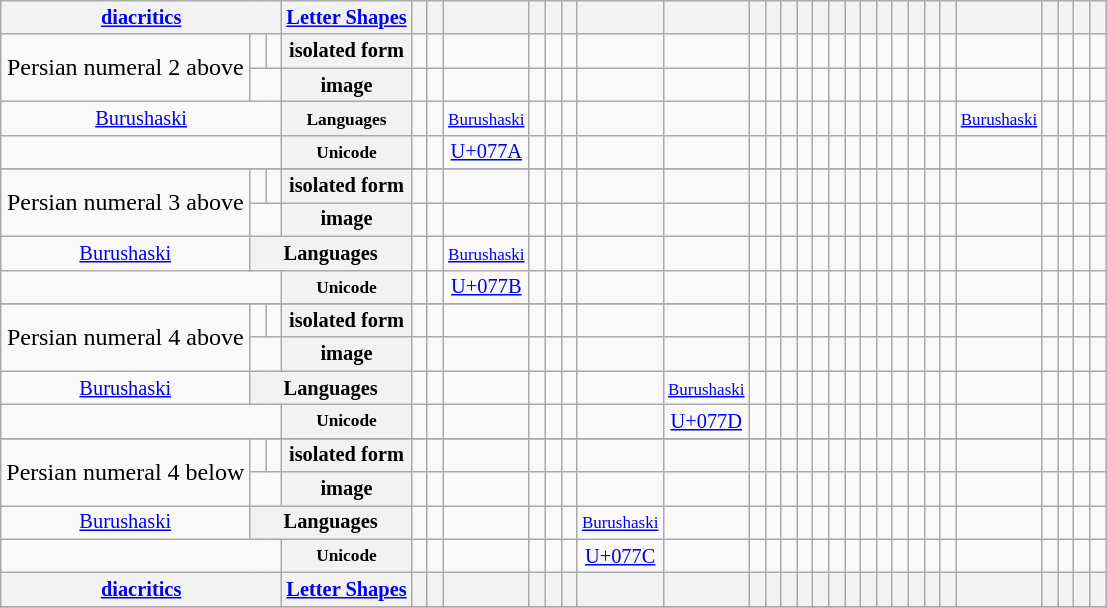<table class="wikitable" style="text-align:center;">
<tr>
<th colspan=4 style="font-size:85%;"><a href='#'>diacritics</a> </th>
<th colspan=1 style="font-size:85%;"><a href='#'>Letter Shapes</a> </th>
<th style="font-size:150%;"></th>
<th style="font-size:150%;"></th>
<th style="font-size:150%;"></th>
<th style="font-size:150%;"></th>
<th style="font-size:150%;"></th>
<th style="font-size:150%;"></th>
<th style="font-size:150%;"></th>
<th style="font-size:150%;"></th>
<th style="font-size:150%;"></th>
<th style="font-size:150%;"></th>
<th style="font-size:150%;"></th>
<th colspan=2 style="font-size:150%;"></th>
<th colspan=2 style="font-size:150%;"></th>
<th style="font-size:150%;"></th>
<th style="font-size:150%;"></th>
<th style="font-size:150%;"></th>
<th style="font-size:150%;"></th>
<th style="font-size:150%;"></th>
<th style="font-size:150%;"></th>
<th style="font-size:150%;"></th>
<th style="font-size:150%;"></th>
<th style="font-size:150%;"></th>
<th style="font-size:150%;"></th>
<th style="font-size:150%;"></th>
<th style="font-size:150%;"></th>
<th style="font-size:150%;"></th>
</tr>
<tr>
<td colspan=2 rowspan=2>Persian numeral 2 above</td>
<td style="font-size:150%;"></td>
<td style="font-size:150%;"><sup> </sup></td>
<th colspan=1 style="font-size:85%;">isolated form</th>
<td style="font-size:150%;color:#E3E6EB;"></td>
<td style="font-size:150%;color:#E3E6EB;"></td>
<td style="font-size:150%;"></td>
<td style="font-size:150%;color:#E3E6EB;"></td>
<td style="font-size:150%;color:#E3E6EB;"></td>
<td style="font-size:150%;color:#E3E6EB;"></td>
<td style="font-size:150%;color:#E3E6EB;"></td>
<td style="font-size:150%;color:#E3E6EB;"></td>
<td style="font-size:150%;color:#E3E6EB;"></td>
<td style="font-size:150%;color:#E3E6EB;"></td>
<td style="font-size:150%;color:#E3E6EB;"></td>
<td colspan=2 style="font-size:150%;color:#E3E6EB;"></td>
<td colspan=2 style="font-size:150%;color:#E3E6EB;"></td>
<td style="font-size:150%;color:#E3E6EB;"></td>
<td style="font-size:150%;color:#E3E6EB;"></td>
<td style="font-size:150%;color:#E3E6EB;"></td>
<td style="font-size:150%;color:#E3E6EB;"></td>
<td style="font-size:150%;color:#E3E6EB;"></td>
<td style="font-size:150%;color:#E3E6EB;"></td>
<td style="font-size:150%;color:#E3E6EB;"></td>
<td style="font-size:150%;color:#E3E6EB;"></td>
<td style="font-size:150%;"></td>
<td style="font-size:150%;color:#E3E6EB;"></td>
<td style="font-size:150%;color:#E3E6EB;"></td>
<td style="font-size:150%;color:#E3E6EB;"></td>
<td style="font-size:150%;color:#E3E6EB;"></td>
</tr>
<tr>
<td colspan=2></td>
<th colspan=1 style="font-size:85%;">image</th>
<td></td>
<td></td>
<td></td>
<td></td>
<td></td>
<td></td>
<td></td>
<td></td>
<td></td>
<td></td>
<td></td>
<td colspan=2></td>
<td colspan=2></td>
<td></td>
<td></td>
<td></td>
<td></td>
<td></td>
<td></td>
<td></td>
<td></td>
<td></td>
<td></td>
<td></td>
<td></td>
<td style="white-space:nowrap"></td>
</tr>
<tr style="font-size:85%;">
<td colspan=4><a href='#'>Burushaski</a></td>
<th colspan=1 style="font-size:85%;">Languages</th>
<td></td>
<td></td>
<td> <small> <a href='#'>Burushaski</a></small></td>
<td></td>
<td></td>
<td></td>
<td></td>
<td></td>
<td></td>
<td></td>
<td></td>
<td colspan=2></td>
<td colspan=2></td>
<td></td>
<td></td>
<td></td>
<td></td>
<td></td>
<td></td>
<td></td>
<td></td>
<td> <small> <a href='#'>Burushaski</a></small></td>
<td></td>
<td></td>
<td></td>
<td style="white-space:nowrap"></td>
</tr>
<tr style="font-size:85%;">
<td colspan=4 style="white-space:nowrap;"></td>
<th colspan=1 style="font-size:85%;">Unicode</th>
<td></td>
<td></td>
<td> <a href='#'>U+077A</a></td>
<td></td>
<td></td>
<td></td>
<td></td>
<td></td>
<td></td>
<td></td>
<td></td>
<td colspan=2></td>
<td colspan=2></td>
<td></td>
<td></td>
<td></td>
<td></td>
<td></td>
<td></td>
<td></td>
<td></td>
<td></td>
<td></td>
<td></td>
<td></td>
<td style="white-space:nowrap"></td>
</tr>
<tr>
</tr>
<tr>
<td colspan=2 rowspan=2>Persian numeral 3 above</td>
<td style="font-size:150%;"></td>
<td style="font-size:150%;"><sup> </sup></td>
<th colspan=1 style="font-size:85%;">isolated form</th>
<td style="font-size:150%;color:#E3E6EB;"></td>
<td style="font-size:150%;color:#E3E6EB;"></td>
<td style="font-size:150%;"></td>
<td style="font-size:150%;"></td>
<td style="font-size:150%;color:#E3E6EB;"></td>
<td style="font-size:150%;color:#E3E6EB;"></td>
<td style="font-size:150%;color:#E3E6EB;"></td>
<td style="font-size:150%;color:#E3E6EB;"></td>
<td style="font-size:150%;color:#E3E6EB;"></td>
<td style="font-size:150%;color:#E3E6EB;"></td>
<td style="font-size:150%;color:#E3E6EB;"></td>
<td colspan=2 style="font-size:150%;color:#E3E6EB;"></td>
<td colspan=2 style="font-size:150%;color:#E3E6EB;"></td>
<td style="font-size:150%;color:#E3E6EB;"></td>
<td style="font-size:150%;color:#E3E6EB;"></td>
<td style="font-size:150%;color:#E3E6EB;"></td>
<td style="font-size:150%;color:#E3E6EB;"></td>
<td style="font-size:150%;color:#E3E6EB;"></td>
<td style="font-size:150%;color:#E3E6EB;"></td>
<td style="font-size:150%;color:#E3E6EB;"></td>
<td style="font-size:150%;color:#E3E6EB;"></td>
<td style="font-size:150%;color:#E3E6EB;"></td>
<td style="font-size:150%;color:#E3E6EB;"></td>
<td style="font-size:150%;color:#E3E6EB;"></td>
<td style="font-size:150%;color:#E3E6EB;"></td>
<td style="font-size:150%;color:#E3E6EB;"></td>
</tr>
<tr>
<td colspan=2></td>
<th colspan=1 style="font-size:85%;">image</th>
<td></td>
<td></td>
<td></td>
<td></td>
<td></td>
<td></td>
<td></td>
<td></td>
<td></td>
<td></td>
<td></td>
<td colspan=2></td>
<td colspan=2></td>
<td></td>
<td></td>
<td></td>
<td></td>
<td></td>
<td></td>
<td></td>
<td></td>
<td></td>
<td></td>
<td></td>
<td></td>
<td style="white-space:nowrap"></td>
</tr>
<tr style="font-size:85%;">
<td colspan=2><a href='#'>Burushaski</a></td>
<th colspan=3>Languages</th>
<td></td>
<td></td>
<td> <small> <a href='#'>Burushaski</a></small></td>
<td></td>
<td></td>
<td></td>
<td></td>
<td></td>
<td></td>
<td></td>
<td></td>
<td colspan=2></td>
<td colspan=2></td>
<td></td>
<td></td>
<td></td>
<td></td>
<td></td>
<td></td>
<td></td>
<td></td>
<td></td>
<td></td>
<td></td>
<td></td>
<td style="white-space:nowrap"></td>
</tr>
<tr style="font-size:85%;">
<td colspan=4 style="white-space:nowrap;"></td>
<th colspan=1 style="font-size:85%;">Unicode</th>
<td></td>
<td></td>
<td> <a href='#'>U+077B</a></td>
<td></td>
<td></td>
<td></td>
<td></td>
<td></td>
<td></td>
<td></td>
<td></td>
<td colspan=2></td>
<td colspan=2></td>
<td></td>
<td></td>
<td></td>
<td></td>
<td></td>
<td></td>
<td></td>
<td></td>
<td></td>
<td></td>
<td></td>
<td></td>
<td style="white-space:nowrap"></td>
</tr>
<tr>
</tr>
<tr>
<td colspan=2 rowspan=2>Persian numeral 4 above</td>
<td style="font-size:150%;"></td>
<td style="font-size:150%;"><sup> </sup></td>
<th colspan=1 style="font-size:85%;">isolated form</th>
<td style="font-size:150%;color:#E3E6EB;"></td>
<td style="font-size:150%;color:#E3E6EB;"></td>
<td style="font-size:150%;color:#E3E6EB;"></td>
<td style="font-size:150%;color:#E3E6EB;"></td>
<td style="font-size:150%;color:#E3E6EB;"></td>
<td style="font-size:150%;color:#E3E6EB;"></td>
<td style="font-size:150%;color:#E3E6EB;"></td>
<td style="font-size:150%;"></td>
<td style="font-size:150%;color:#E3E6EB;"></td>
<td style="font-size:150%;color:#E3E6EB;"></td>
<td style="font-size:150%;color:#E3E6EB;"></td>
<td colspan=2 style="font-size:150%;color:#E3E6EB;"></td>
<td colspan=2 style="font-size:150%;color:#E3E6EB;"></td>
<td style="font-size:150%;color:#E3E6EB;"></td>
<td style="font-size:150%;color:#E3E6EB;"></td>
<td style="font-size:150%;color:#E3E6EB;"></td>
<td style="font-size:150%;color:#E3E6EB;"></td>
<td style="font-size:150%;color:#E3E6EB;"></td>
<td style="font-size:150%;color:#E3E6EB;"></td>
<td style="font-size:150%;color:#E3E6EB;"></td>
<td style="font-size:150%;color:#E3E6EB;"></td>
<td style="font-size:150%;color:#E3E6EB;"></td>
<td style="font-size:150%;color:#E3E6EB;"></td>
<td style="font-size:150%;color:#E3E6EB;"></td>
<td style="font-size:150%;color:#E3E6EB;"></td>
<td style="font-size:150%;color:#E3E6EB;"></td>
</tr>
<tr>
<td colspan=2></td>
<th colspan=1 style="font-size:85%;">image</th>
<td></td>
<td></td>
<td></td>
<td></td>
<td></td>
<td></td>
<td></td>
<td></td>
<td></td>
<td></td>
<td></td>
<td colspan=2></td>
<td colspan=2></td>
<td></td>
<td></td>
<td></td>
<td></td>
<td></td>
<td></td>
<td></td>
<td></td>
<td></td>
<td></td>
<td></td>
<td></td>
<td style="white-space:nowrap"></td>
</tr>
<tr style="font-size:85%;">
<td colspan=2><a href='#'>Burushaski</a></td>
<th colspan=3>Languages</th>
<td></td>
<td></td>
<td></td>
<td></td>
<td></td>
<td></td>
<td></td>
<td> <small> <a href='#'>Burushaski</a></small></td>
<td></td>
<td></td>
<td></td>
<td colspan=2></td>
<td colspan=2></td>
<td></td>
<td></td>
<td></td>
<td></td>
<td></td>
<td></td>
<td></td>
<td></td>
<td></td>
<td></td>
<td></td>
<td></td>
<td style="white-space:nowrap"></td>
</tr>
<tr style="font-size:85%;">
<td colspan=4 style="white-space:nowrap;"></td>
<th colspan=1 style="font-size:85%;">Unicode</th>
<td></td>
<td></td>
<td></td>
<td></td>
<td></td>
<td></td>
<td></td>
<td> <a href='#'>U+077D</a></td>
<td></td>
<td></td>
<td></td>
<td colspan=2></td>
<td colspan=2></td>
<td></td>
<td></td>
<td></td>
<td></td>
<td></td>
<td></td>
<td></td>
<td></td>
<td></td>
<td></td>
<td></td>
<td></td>
<td style="white-space:nowrap"></td>
</tr>
<tr>
</tr>
<tr>
<td colspan=2 rowspan=2>Persian numeral 4 below</td>
<td style="font-size:150%;"></td>
<td style="font-size:150%;"><sub> </sub></td>
<th colspan=1 style="font-size:85%;">isolated form</th>
<td style="font-size:150%;color:#E3E6EB;"></td>
<td style="font-size:150%;color:#E3E6EB;"></td>
<td style="font-size:150%;color:#E3E6EB;"></td>
<td style="font-size:150%;"></td>
<td style="font-size:150%;color:#E3E6EB;"></td>
<td style="font-size:150%;color:#E3E6EB;"></td>
<td style="font-size:150%;"></td>
<td style="font-size:150%;color:#E3E6EB;"></td>
<td style="font-size:150%;color:#E3E6EB;"></td>
<td style="font-size:150%;color:#E3E6EB;"></td>
<td style="font-size:150%;color:#E3E6EB;"></td>
<td colspan=2 style="font-size:150%;color:#E3E6EB;"></td>
<td colspan=2 style="font-size:150%;color:#E3E6EB;"></td>
<td style="font-size:150%;color:#E3E6EB;"></td>
<td style="font-size:150%;color:#E3E6EB;"></td>
<td style="font-size:150%;color:#E3E6EB;"></td>
<td style="font-size:150%;color:#E3E6EB;"></td>
<td style="font-size:150%;color:#E3E6EB;"></td>
<td style="font-size:150%;color:#E3E6EB;"></td>
<td style="font-size:150%;color:#E3E6EB;"></td>
<td style="font-size:150%;color:#E3E6EB;"></td>
<td style="font-size:150%;color:#E3E6EB;"></td>
<td style="font-size:150%;color:#E3E6EB;"></td>
<td style="font-size:150%;color:#E3E6EB;"></td>
<td style="font-size:150%;color:#E3E6EB;"></td>
<td style="font-size:150%;color:#E3E6EB;"></td>
</tr>
<tr>
<td colspan=2></td>
<th colspan=1 style="font-size:85%;">image</th>
<td></td>
<td></td>
<td></td>
<td></td>
<td></td>
<td></td>
<td></td>
<td></td>
<td></td>
<td></td>
<td></td>
<td colspan=2></td>
<td colspan=2></td>
<td></td>
<td></td>
<td></td>
<td></td>
<td></td>
<td></td>
<td></td>
<td></td>
<td></td>
<td></td>
<td></td>
<td></td>
<td style="white-space:nowrap"></td>
</tr>
<tr style="font-size:85%;">
<td colspan=2><a href='#'>Burushaski</a></td>
<th colspan=3>Languages</th>
<td></td>
<td></td>
<td></td>
<td></td>
<td></td>
<td></td>
<td> <small> <a href='#'>Burushaski</a></small></td>
<td></td>
<td></td>
<td></td>
<td></td>
<td colspan=2></td>
<td colspan=2></td>
<td></td>
<td></td>
<td></td>
<td></td>
<td></td>
<td></td>
<td></td>
<td></td>
<td></td>
<td></td>
<td></td>
<td></td>
<td style="white-space:nowrap"></td>
</tr>
<tr style="font-size:85%;">
<td colspan=4 style="white-space:nowrap;"></td>
<th colspan=1 style="font-size:85%;">Unicode</th>
<td></td>
<td></td>
<td></td>
<td></td>
<td></td>
<td></td>
<td> <a href='#'>U+077C</a></td>
<td></td>
<td></td>
<td></td>
<td></td>
<td colspan=2></td>
<td colspan=2></td>
<td></td>
<td></td>
<td></td>
<td></td>
<td></td>
<td></td>
<td></td>
<td></td>
<td></td>
<td></td>
<td></td>
<td></td>
<td style="white-space:nowrap"></td>
</tr>
<tr>
<th colspan=4 style="font-size:85%;"><a href='#'>diacritics</a> </th>
<th colspan=1 style="font-size:85%;"><a href='#'>Letter Shapes</a> </th>
<th style="font-size:150%;"></th>
<th style="font-size:150%;"></th>
<th style="font-size:150%;"></th>
<th style="font-size:150%;"></th>
<th style="font-size:150%;"></th>
<th style="font-size:150%;"></th>
<th style="font-size:150%;"></th>
<th style="font-size:150%;"></th>
<th style="font-size:150%;"></th>
<th style="font-size:150%;"></th>
<th style="font-size:150%;"></th>
<th colspan=2 style="font-size:150%;"></th>
<th colspan=2 style="font-size:150%;"></th>
<th style="font-size:150%;"></th>
<th style="font-size:150%;"></th>
<th style="font-size:150%;"></th>
<th style="font-size:150%;"></th>
<th style="font-size:150%;"></th>
<th style="font-size:150%;"></th>
<th style="font-size:150%;"></th>
<th style="font-size:150%;"></th>
<th style="font-size:150%;"></th>
<th style="font-size:150%;"></th>
<th style="font-size:150%;"></th>
<th style="font-size:150%;"></th>
<th style="font-size:150%;"></th>
</tr>
<tr>
</tr>
<tr>
</tr>
</table>
